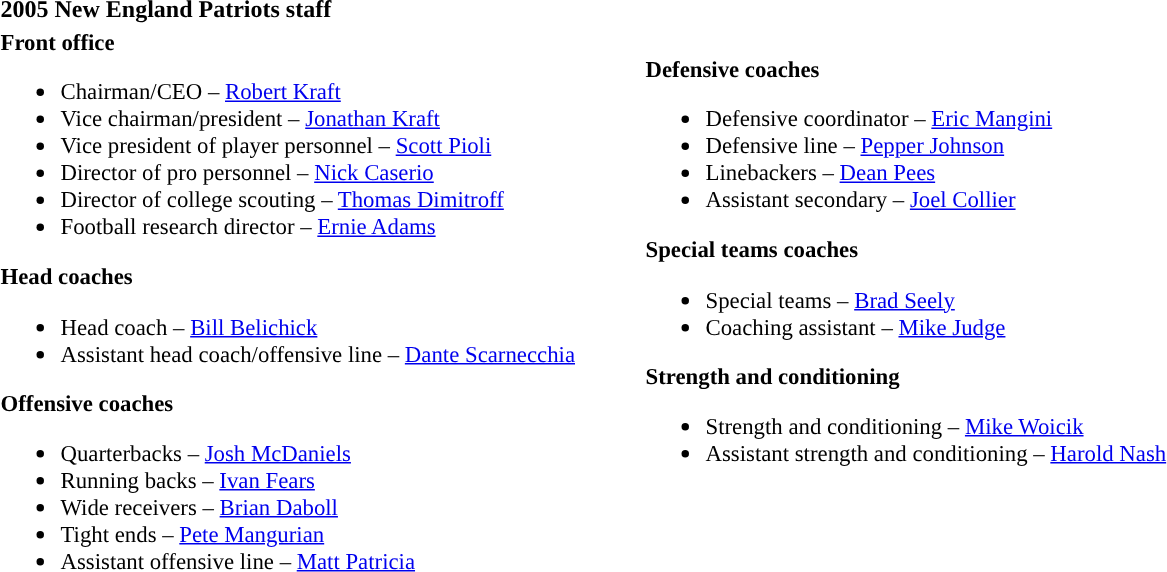<table class="toccolours" style="text-align: left;">
<tr>
<th colspan="7"><strong>2005 New England Patriots staff</strong></th>
</tr>
<tr>
<td style="font-size:95%; vertical-align:top;"><strong>Front office</strong><br><ul><li>Chairman/CEO – <a href='#'>Robert Kraft</a></li><li>Vice chairman/president – <a href='#'>Jonathan Kraft</a></li><li>Vice president of player personnel – <a href='#'>Scott Pioli</a></li><li>Director of pro personnel – <a href='#'>Nick Caserio</a></li><li>Director of college scouting – <a href='#'>Thomas Dimitroff</a></li><li>Football research director – <a href='#'>Ernie Adams</a></li></ul><strong>Head coaches</strong><ul><li>Head coach – <a href='#'>Bill Belichick</a></li><li>Assistant head coach/offensive line – <a href='#'>Dante Scarnecchia</a></li></ul><strong>Offensive coaches</strong><ul><li>Quarterbacks – <a href='#'>Josh McDaniels</a></li><li>Running backs – <a href='#'>Ivan Fears</a></li><li>Wide receivers – <a href='#'>Brian Daboll</a></li><li>Tight ends – <a href='#'>Pete Mangurian</a></li><li>Assistant offensive line – <a href='#'>Matt Patricia</a></li></ul></td>
<td width="35"> </td>
<td valign="top"></td>
<td style="font-size:95%; vertical-align:top;"><br><strong>Defensive coaches</strong><ul><li>Defensive coordinator – <a href='#'>Eric Mangini</a></li><li>Defensive line – <a href='#'>Pepper Johnson</a></li><li>Linebackers – <a href='#'>Dean Pees</a></li><li>Assistant secondary – <a href='#'>Joel Collier</a></li></ul><strong>Special teams coaches</strong><ul><li>Special teams – <a href='#'>Brad Seely</a></li><li>Coaching assistant – <a href='#'>Mike Judge</a></li></ul><strong>Strength and conditioning</strong><ul><li>Strength and conditioning – <a href='#'>Mike Woicik</a></li><li>Assistant strength and conditioning – <a href='#'>Harold Nash</a></li></ul></td>
</tr>
</table>
